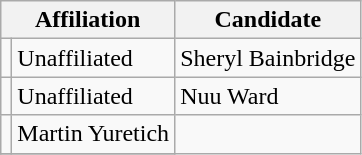<table class="wikitable sortable">
<tr>
<th colspan=2>Affiliation</th>
<th>Candidate</th>
</tr>
<tr>
<td bgcolor=></td>
<td>Unaffiliated</td>
<td>Sheryl Bainbridge</td>
</tr>
<tr>
<td bgcolor=></td>
<td>Unaffiliated</td>
<td>Nuu Ward</td>
</tr>
<tr>
<td></td>
<td>Martin Yuretich</td>
</tr>
<tr>
</tr>
</table>
